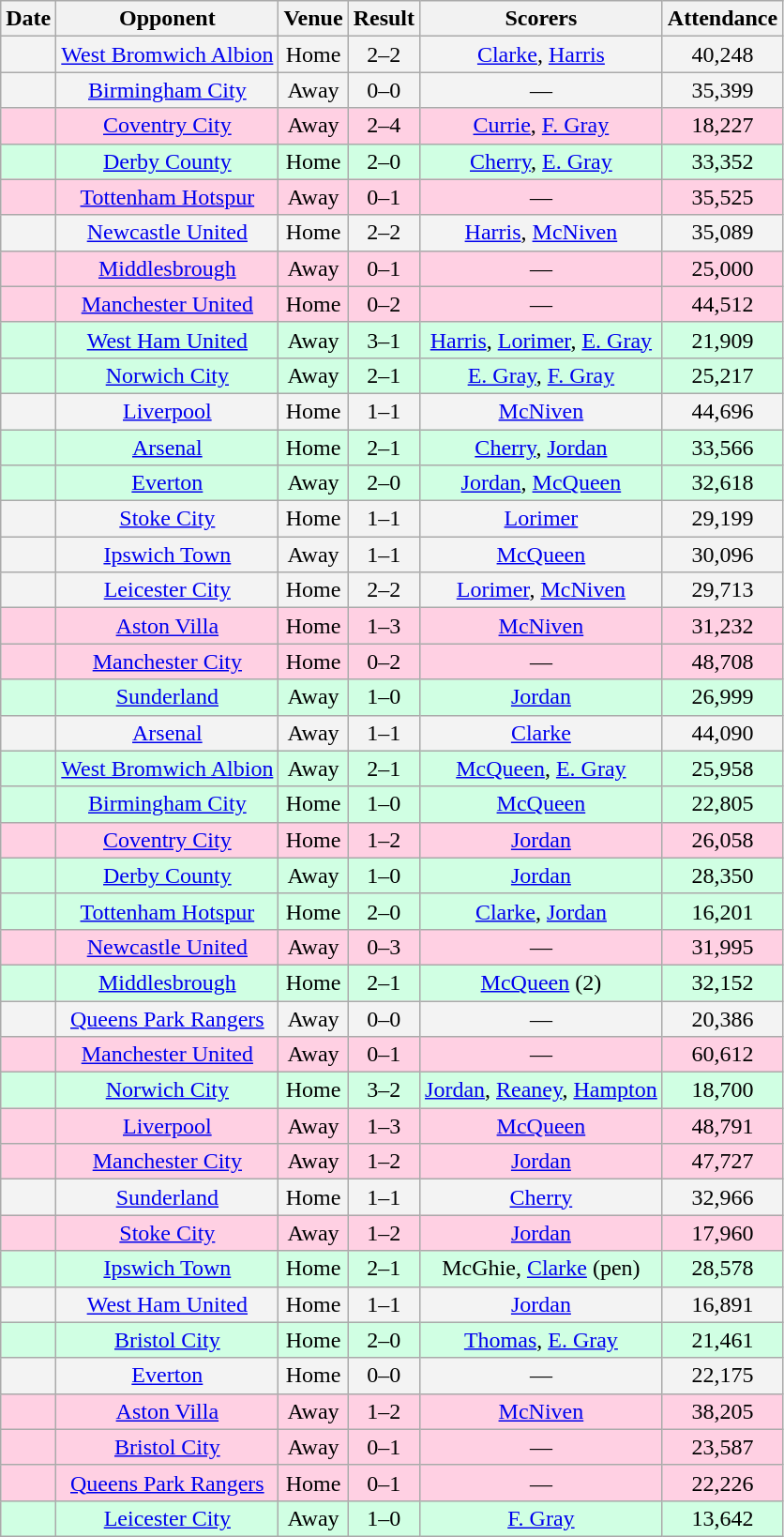<table class="wikitable sortable" style="text-align:center">
<tr>
<th>Date</th>
<th>Opponent</th>
<th>Venue</th>
<th>Result</th>
<th class="unsortable">Scorers</th>
<th>Attendance</th>
</tr>
<tr style="background-color: #f3f3f3;">
<td></td>
<td><a href='#'>West Bromwich Albion</a></td>
<td>Home</td>
<td>2–2</td>
<td><a href='#'>Clarke</a>, <a href='#'>Harris</a></td>
<td>40,248</td>
</tr>
<tr style="background-color: #f3f3f3;">
<td></td>
<td><a href='#'>Birmingham City</a></td>
<td>Away</td>
<td>0–0</td>
<td>—</td>
<td>35,399</td>
</tr>
<tr style="background-color: #ffd0e3;">
<td></td>
<td><a href='#'>Coventry City</a></td>
<td>Away</td>
<td>2–4</td>
<td><a href='#'>Currie</a>, <a href='#'>F. Gray</a></td>
<td>18,227</td>
</tr>
<tr style="background-color: #d0ffe3;">
<td></td>
<td><a href='#'>Derby County</a></td>
<td>Home</td>
<td>2–0</td>
<td><a href='#'>Cherry</a>, <a href='#'>E. Gray</a></td>
<td>33,352</td>
</tr>
<tr style="background-color: #ffd0e3;">
<td></td>
<td><a href='#'>Tottenham Hotspur</a></td>
<td>Away</td>
<td>0–1</td>
<td>—</td>
<td>35,525</td>
</tr>
<tr style="background-color: #f3f3f3;">
<td></td>
<td><a href='#'>Newcastle United</a></td>
<td>Home</td>
<td>2–2</td>
<td><a href='#'>Harris</a>, <a href='#'>McNiven</a></td>
<td>35,089</td>
</tr>
<tr style="background-color: #ffd0e3;">
<td></td>
<td><a href='#'>Middlesbrough</a></td>
<td>Away</td>
<td>0–1</td>
<td>—</td>
<td>25,000</td>
</tr>
<tr style="background-color: #ffd0e3;">
<td></td>
<td><a href='#'>Manchester United</a></td>
<td>Home</td>
<td>0–2</td>
<td>—</td>
<td>44,512</td>
</tr>
<tr style="background-color: #d0ffe3;">
<td></td>
<td><a href='#'>West Ham United</a></td>
<td>Away</td>
<td>3–1</td>
<td><a href='#'>Harris</a>, <a href='#'>Lorimer</a>, <a href='#'>E. Gray</a></td>
<td>21,909</td>
</tr>
<tr style="background-color: #d0ffe3;">
<td></td>
<td><a href='#'>Norwich City</a></td>
<td>Away</td>
<td>2–1</td>
<td><a href='#'>E. Gray</a>, <a href='#'>F. Gray</a></td>
<td>25,217</td>
</tr>
<tr style="background-color: #f3f3f3;">
<td></td>
<td><a href='#'>Liverpool</a></td>
<td>Home</td>
<td>1–1</td>
<td><a href='#'>McNiven</a></td>
<td>44,696</td>
</tr>
<tr style="background-color: #d0ffe3;">
<td></td>
<td><a href='#'>Arsenal</a></td>
<td>Home</td>
<td>2–1</td>
<td><a href='#'>Cherry</a>, <a href='#'>Jordan</a></td>
<td>33,566</td>
</tr>
<tr style="background-color: #d0ffe3;">
<td></td>
<td><a href='#'>Everton</a></td>
<td>Away</td>
<td>2–0</td>
<td><a href='#'>Jordan</a>, <a href='#'>McQueen</a></td>
<td>32,618</td>
</tr>
<tr style="background-color: #f3f3f3;">
<td></td>
<td><a href='#'>Stoke City</a></td>
<td>Home</td>
<td>1–1</td>
<td><a href='#'>Lorimer</a></td>
<td>29,199</td>
</tr>
<tr style="background-color: #f3f3f3;">
<td></td>
<td><a href='#'>Ipswich Town</a></td>
<td>Away</td>
<td>1–1</td>
<td><a href='#'>McQueen</a></td>
<td>30,096</td>
</tr>
<tr style="background-color: #f3f3f3;">
<td></td>
<td><a href='#'>Leicester City</a></td>
<td>Home</td>
<td>2–2</td>
<td><a href='#'>Lorimer</a>, <a href='#'>McNiven</a></td>
<td>29,713</td>
</tr>
<tr style="background-color: #ffd0e3;">
<td></td>
<td><a href='#'>Aston Villa</a></td>
<td>Home</td>
<td>1–3</td>
<td><a href='#'>McNiven</a></td>
<td>31,232</td>
</tr>
<tr style="background-color: #ffd0e3;">
<td></td>
<td><a href='#'>Manchester City</a></td>
<td>Home</td>
<td>0–2</td>
<td>—</td>
<td>48,708</td>
</tr>
<tr style="background-color: #d0ffe3;">
<td></td>
<td><a href='#'>Sunderland</a></td>
<td>Away</td>
<td>1–0</td>
<td><a href='#'>Jordan</a></td>
<td>26,999</td>
</tr>
<tr style="background-color: #f3f3f3;">
<td></td>
<td><a href='#'>Arsenal</a></td>
<td>Away</td>
<td>1–1</td>
<td><a href='#'>Clarke</a></td>
<td>44,090</td>
</tr>
<tr style="background-color: #d0ffe3;">
<td></td>
<td><a href='#'>West Bromwich Albion</a></td>
<td>Away</td>
<td>2–1</td>
<td><a href='#'>McQueen</a>, <a href='#'>E. Gray</a></td>
<td>25,958</td>
</tr>
<tr style="background-color: #d0ffe3;">
<td></td>
<td><a href='#'>Birmingham City</a></td>
<td>Home</td>
<td>1–0</td>
<td><a href='#'>McQueen</a></td>
<td>22,805</td>
</tr>
<tr style="background-color: #ffd0e3;">
<td></td>
<td><a href='#'>Coventry City</a></td>
<td>Home</td>
<td>1–2</td>
<td><a href='#'>Jordan</a></td>
<td>26,058</td>
</tr>
<tr style="background-color: #d0ffe3;">
<td></td>
<td><a href='#'>Derby County</a></td>
<td>Away</td>
<td>1–0</td>
<td><a href='#'>Jordan</a></td>
<td>28,350</td>
</tr>
<tr style="background-color: #d0ffe3;">
<td></td>
<td><a href='#'>Tottenham Hotspur</a></td>
<td>Home</td>
<td>2–0</td>
<td><a href='#'>Clarke</a>, <a href='#'>Jordan</a></td>
<td>16,201</td>
</tr>
<tr style="background-color: #ffd0e3;">
<td></td>
<td><a href='#'>Newcastle United</a></td>
<td>Away</td>
<td>0–3</td>
<td>—</td>
<td>31,995</td>
</tr>
<tr style="background-color: #d0ffe3;">
<td></td>
<td><a href='#'>Middlesbrough</a></td>
<td>Home</td>
<td>2–1</td>
<td><a href='#'>McQueen</a> (2)</td>
<td>32,152</td>
</tr>
<tr style="background-color: #f3f3f3;">
<td></td>
<td><a href='#'>Queens Park Rangers</a></td>
<td>Away</td>
<td>0–0</td>
<td>—</td>
<td>20,386</td>
</tr>
<tr style="background-color: #ffd0e3;">
<td></td>
<td><a href='#'>Manchester United</a></td>
<td>Away</td>
<td>0–1</td>
<td>—</td>
<td>60,612</td>
</tr>
<tr style="background-color: #d0ffe3;">
<td></td>
<td><a href='#'>Norwich City</a></td>
<td>Home</td>
<td>3–2</td>
<td><a href='#'>Jordan</a>, <a href='#'>Reaney</a>, <a href='#'>Hampton</a></td>
<td>18,700</td>
</tr>
<tr style="background-color: #ffd0e3;">
<td></td>
<td><a href='#'>Liverpool</a></td>
<td>Away</td>
<td>1–3</td>
<td><a href='#'>McQueen</a></td>
<td>48,791</td>
</tr>
<tr style="background-color: #ffd0e3;">
<td></td>
<td><a href='#'>Manchester City</a></td>
<td>Away</td>
<td>1–2</td>
<td><a href='#'>Jordan</a></td>
<td>47,727</td>
</tr>
<tr style="background-color: #f3f3f3;">
<td></td>
<td><a href='#'>Sunderland</a></td>
<td>Home</td>
<td>1–1</td>
<td><a href='#'>Cherry</a></td>
<td>32,966</td>
</tr>
<tr style="background-color: #ffd0e3;">
<td></td>
<td><a href='#'>Stoke City</a></td>
<td>Away</td>
<td>1–2</td>
<td><a href='#'>Jordan</a></td>
<td>17,960</td>
</tr>
<tr style="background-color: #d0ffe3;">
<td></td>
<td><a href='#'>Ipswich Town</a></td>
<td>Home</td>
<td>2–1</td>
<td>McGhie, <a href='#'>Clarke</a> (pen)</td>
<td>28,578</td>
</tr>
<tr style="background-color: #f3f3f3;">
<td></td>
<td><a href='#'>West Ham United</a></td>
<td>Home</td>
<td>1–1</td>
<td><a href='#'>Jordan</a></td>
<td>16,891</td>
</tr>
<tr style="background-color: #d0ffe3;">
<td></td>
<td><a href='#'>Bristol City</a></td>
<td>Home</td>
<td>2–0</td>
<td><a href='#'>Thomas</a>, <a href='#'>E. Gray</a></td>
<td>21,461</td>
</tr>
<tr style="background-color: #f3f3f3;">
<td></td>
<td><a href='#'>Everton</a></td>
<td>Home</td>
<td>0–0</td>
<td>—</td>
<td>22,175</td>
</tr>
<tr style="background-color: #ffd0e3;">
<td></td>
<td><a href='#'>Aston Villa</a></td>
<td>Away</td>
<td>1–2</td>
<td><a href='#'>McNiven</a></td>
<td>38,205</td>
</tr>
<tr style="background-color: #ffd0e3;">
<td></td>
<td><a href='#'>Bristol City</a></td>
<td>Away</td>
<td>0–1</td>
<td>—</td>
<td>23,587</td>
</tr>
<tr style="background-color: #ffd0e3;">
<td></td>
<td><a href='#'>Queens Park Rangers</a></td>
<td>Home</td>
<td>0–1</td>
<td>—</td>
<td>22,226</td>
</tr>
<tr style="background-color: #d0ffe3;">
<td></td>
<td><a href='#'>Leicester City</a></td>
<td>Away</td>
<td>1–0</td>
<td><a href='#'>F. Gray</a></td>
<td>13,642</td>
</tr>
</table>
